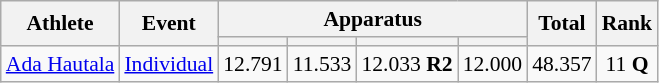<table class="wikitable" style="font-size:90%">
<tr>
<th rowspan=2>Athlete</th>
<th rowspan=2>Event</th>
<th colspan=4>Apparatus</th>
<th rowspan=2>Total</th>
<th rowspan=2>Rank</th>
</tr>
<tr style="font-size:95%">
<th></th>
<th></th>
<th></th>
<th></th>
</tr>
<tr align=center>
<td align=left><a href='#'>Ada Hautala</a></td>
<td align=left rowspan=6><a href='#'>Individual</a></td>
<td>12.791</td>
<td>11.533</td>
<td>12.033 <strong>R2</strong></td>
<td>12.000</td>
<td>48.357</td>
<td>11 <strong>Q</strong></td>
</tr>
</table>
